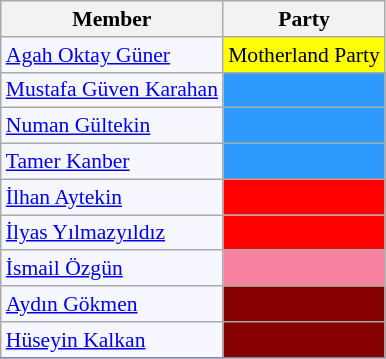<table class=wikitable style="border:1px solid #8888aa; background-color:#f7f8ff; padding:0px; font-size:90%;">
<tr>
<th>Member</th>
<th>Party</th>
</tr>
<tr>
<td><a href='#'>Agah Oktay Güner</a></td>
<td style="background: #ffff00">Motherland Party</td>
</tr>
<tr>
<td><a href='#'>Mustafa Güven Karahan</a></td>
<td style="background: #2E9AFE"></td>
</tr>
<tr>
<td><a href='#'>Numan Gültekin</a></td>
<td style="background: #2E9AFE"></td>
</tr>
<tr>
<td><a href='#'>Tamer Kanber</a></td>
<td style="background: #2E9AFE"></td>
</tr>
<tr>
<td><a href='#'>İlhan Aytekin</a></td>
<td style="background: #ff0000"></td>
</tr>
<tr>
<td><a href='#'>İlyas Yılmazyıldız</a></td>
<td style="background: #ff0000"></td>
</tr>
<tr>
<td><a href='#'>İsmail Özgün</a></td>
<td style="background: #F7819F"></td>
</tr>
<tr>
<td><a href='#'>Aydın Gökmen</a></td>
<td style="background: #870000"></td>
</tr>
<tr>
<td><a href='#'>Hüseyin Kalkan</a></td>
<td style="background: #870000"></td>
</tr>
<tr>
</tr>
</table>
